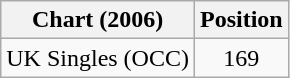<table class="wikitable">
<tr>
<th>Chart (2006)</th>
<th>Position</th>
</tr>
<tr>
<td>UK Singles (OCC)</td>
<td style="text-align:center;">169</td>
</tr>
</table>
